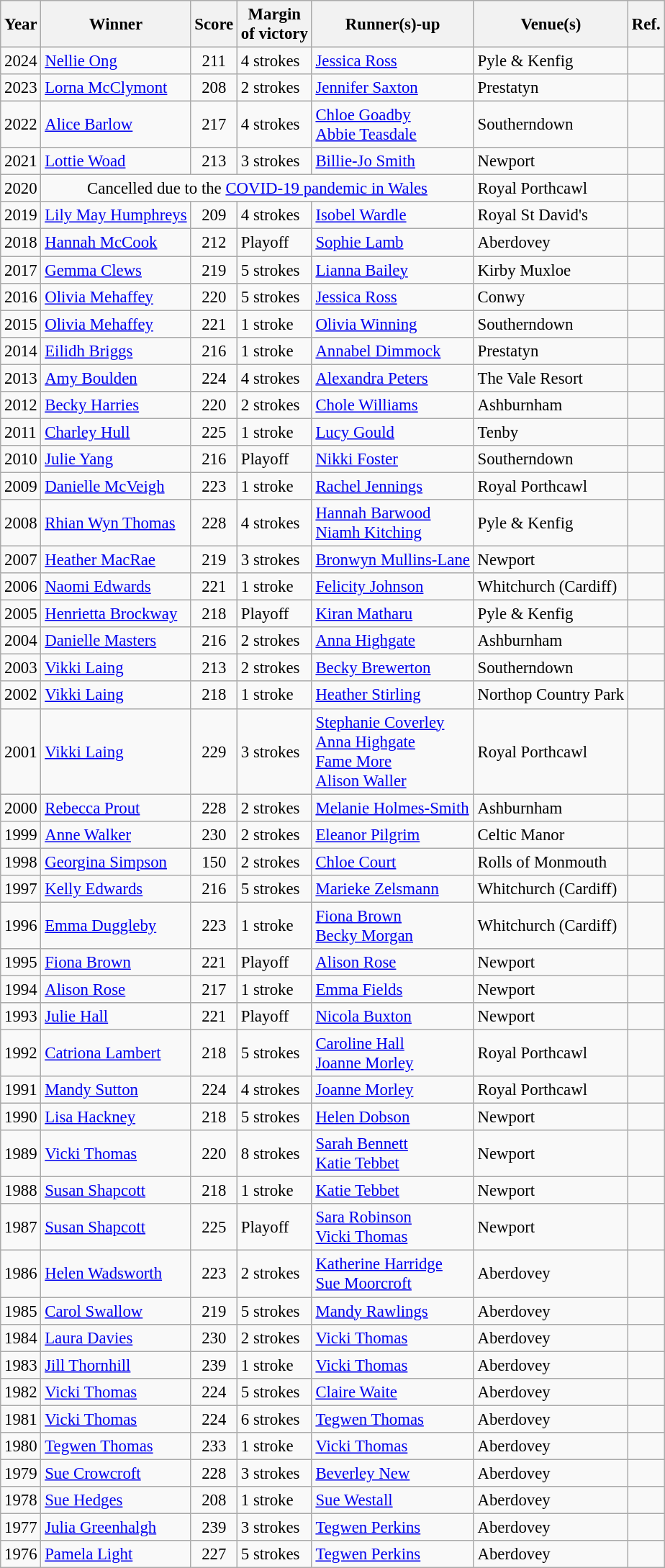<table class="wikitable sortable" style="font-size: 95%;">
<tr>
<th>Year</th>
<th>Winner</th>
<th>Score</th>
<th>Margin<br>of victory</th>
<th>Runner(s)-up</th>
<th>Venue(s)</th>
<th>Ref.</th>
</tr>
<tr>
<td>2024</td>
<td> <a href='#'>Nellie Ong</a></td>
<td align=center>211</td>
<td>4 strokes</td>
<td> <a href='#'>Jessica Ross</a></td>
<td>Pyle & Kenfig</td>
<td></td>
</tr>
<tr>
<td>2023</td>
<td> <a href='#'>Lorna McClymont</a></td>
<td align=center>208</td>
<td>2 strokes</td>
<td> <a href='#'>Jennifer Saxton</a></td>
<td>Prestatyn</td>
<td></td>
</tr>
<tr>
<td>2022</td>
<td> <a href='#'>Alice Barlow</a></td>
<td align=center>217</td>
<td>4 strokes</td>
<td> <a href='#'>Chloe Goadby</a><br> <a href='#'>Abbie Teasdale</a></td>
<td>Southerndown</td>
<td></td>
</tr>
<tr>
<td>2021</td>
<td> <a href='#'>Lottie Woad</a></td>
<td align=center>213</td>
<td>3 strokes</td>
<td> <a href='#'>Billie-Jo Smith</a></td>
<td>Newport</td>
<td></td>
</tr>
<tr>
<td>2020</td>
<td colspan="4"align="center">Cancelled due to the <a href='#'>COVID-19 pandemic in Wales</a></td>
<td>Royal Porthcawl</td>
<td></td>
</tr>
<tr>
<td>2019</td>
<td> <a href='#'>Lily May Humphreys</a></td>
<td align=center>209</td>
<td>4 strokes</td>
<td> <a href='#'>Isobel Wardle</a></td>
<td>Royal St David's</td>
<td></td>
</tr>
<tr>
<td>2018</td>
<td> <a href='#'>Hannah McCook</a></td>
<td align=center>212</td>
<td>Playoff</td>
<td> <a href='#'>Sophie Lamb</a></td>
<td>Aberdovey</td>
<td></td>
</tr>
<tr>
<td>2017</td>
<td> <a href='#'>Gemma Clews</a></td>
<td align=center>219</td>
<td>5 strokes</td>
<td> <a href='#'>Lianna Bailey</a></td>
<td>Kirby Muxloe</td>
<td></td>
</tr>
<tr>
<td>2016</td>
<td> <a href='#'>Olivia Mehaffey</a></td>
<td align=center>220</td>
<td>5 strokes</td>
<td> <a href='#'>Jessica Ross</a></td>
<td>Conwy</td>
<td></td>
</tr>
<tr>
<td>2015</td>
<td> <a href='#'>Olivia Mehaffey</a></td>
<td align=center>221</td>
<td>1 stroke</td>
<td> <a href='#'>Olivia Winning</a></td>
<td>Southerndown</td>
<td></td>
</tr>
<tr>
<td>2014</td>
<td> <a href='#'>Eilidh Briggs</a></td>
<td align=center>216</td>
<td>1 stroke</td>
<td> <a href='#'>Annabel Dimmock</a></td>
<td>Prestatyn</td>
<td></td>
</tr>
<tr>
<td>2013</td>
<td> <a href='#'>Amy Boulden</a></td>
<td align=center>224</td>
<td>4 strokes</td>
<td> <a href='#'>Alexandra Peters</a></td>
<td>The Vale Resort</td>
<td></td>
</tr>
<tr>
<td>2012</td>
<td> <a href='#'>Becky Harries</a></td>
<td align=center>220</td>
<td>2 strokes</td>
<td> <a href='#'>Chole Williams</a></td>
<td>Ashburnham</td>
<td></td>
</tr>
<tr>
<td>2011</td>
<td> <a href='#'>Charley Hull</a></td>
<td align=center>225</td>
<td>1 stroke</td>
<td> <a href='#'>Lucy Gould</a></td>
<td>Tenby</td>
<td></td>
</tr>
<tr>
<td>2010</td>
<td> <a href='#'>Julie Yang</a></td>
<td align=center>216</td>
<td>Playoff</td>
<td> <a href='#'>Nikki Foster</a></td>
<td>Southerndown</td>
<td></td>
</tr>
<tr>
<td>2009</td>
<td> <a href='#'>Danielle McVeigh</a></td>
<td align=center>223</td>
<td>1 stroke</td>
<td> <a href='#'>Rachel Jennings</a></td>
<td>Royal Porthcawl</td>
<td></td>
</tr>
<tr>
<td>2008</td>
<td> <a href='#'>Rhian Wyn Thomas</a></td>
<td align=center>228</td>
<td>4 strokes</td>
<td> <a href='#'>Hannah Barwood</a><br> <a href='#'>Niamh Kitching</a></td>
<td>Pyle & Kenfig</td>
<td></td>
</tr>
<tr>
<td>2007</td>
<td> <a href='#'>Heather MacRae</a></td>
<td align=center>219</td>
<td>3 strokes</td>
<td> <a href='#'>Bronwyn Mullins-Lane</a></td>
<td>Newport</td>
<td></td>
</tr>
<tr>
<td>2006</td>
<td> <a href='#'>Naomi Edwards</a></td>
<td align=center>221</td>
<td>1 stroke</td>
<td> <a href='#'>Felicity Johnson</a></td>
<td>Whitchurch (Cardiff)</td>
<td></td>
</tr>
<tr>
<td>2005</td>
<td> <a href='#'>Henrietta Brockway</a></td>
<td align=center>218</td>
<td>Playoff</td>
<td> <a href='#'>Kiran Matharu</a></td>
<td>Pyle & Kenfig</td>
<td></td>
</tr>
<tr>
<td>2004</td>
<td> <a href='#'>Danielle Masters</a></td>
<td align=center>216</td>
<td>2 strokes</td>
<td> <a href='#'>Anna Highgate</a></td>
<td>Ashburnham</td>
<td></td>
</tr>
<tr>
<td>2003</td>
<td> <a href='#'>Vikki Laing</a></td>
<td align=center>213</td>
<td>2 strokes</td>
<td> <a href='#'>Becky Brewerton</a></td>
<td>Southerndown</td>
<td></td>
</tr>
<tr>
<td>2002</td>
<td> <a href='#'>Vikki Laing</a></td>
<td align=center>218</td>
<td>1 stroke</td>
<td> <a href='#'>Heather Stirling</a></td>
<td>Northop Country Park</td>
<td></td>
</tr>
<tr>
<td>2001</td>
<td> <a href='#'>Vikki Laing</a></td>
<td align=center>229</td>
<td>3 strokes</td>
<td> <a href='#'>Stephanie Coverley</a><br> <a href='#'>Anna Highgate</a><br> <a href='#'>Fame More</a><br> <a href='#'>Alison Waller</a></td>
<td>Royal Porthcawl</td>
<td></td>
</tr>
<tr>
<td>2000</td>
<td> <a href='#'>Rebecca Prout</a></td>
<td align=center>228</td>
<td>2 strokes</td>
<td> <a href='#'>Melanie Holmes-Smith</a></td>
<td>Ashburnham</td>
<td></td>
</tr>
<tr>
<td>1999</td>
<td> <a href='#'>Anne Walker</a></td>
<td align=center>230</td>
<td>2 strokes</td>
<td> <a href='#'>Eleanor Pilgrim</a></td>
<td>Celtic Manor</td>
<td></td>
</tr>
<tr>
<td>1998</td>
<td> <a href='#'>Georgina Simpson</a></td>
<td align=center>150</td>
<td>2 strokes</td>
<td> <a href='#'>Chloe Court</a></td>
<td>Rolls of Monmouth</td>
<td></td>
</tr>
<tr>
<td>1997</td>
<td> <a href='#'>Kelly Edwards</a></td>
<td align=center>216</td>
<td>5 strokes</td>
<td> <a href='#'>Marieke Zelsmann</a></td>
<td>Whitchurch (Cardiff)</td>
<td></td>
</tr>
<tr>
<td>1996</td>
<td> <a href='#'>Emma Duggleby</a></td>
<td align=center>223</td>
<td>1 stroke</td>
<td> <a href='#'>Fiona Brown</a><br> <a href='#'>Becky Morgan</a></td>
<td>Whitchurch (Cardiff)</td>
<td></td>
</tr>
<tr>
<td>1995</td>
<td> <a href='#'>Fiona Brown</a></td>
<td align=center>221</td>
<td>Playoff</td>
<td> <a href='#'>Alison Rose</a></td>
<td>Newport</td>
<td></td>
</tr>
<tr>
<td>1994</td>
<td> <a href='#'>Alison Rose</a></td>
<td align=center>217</td>
<td>1 stroke</td>
<td> <a href='#'>Emma Fields</a></td>
<td>Newport</td>
<td></td>
</tr>
<tr>
<td>1993</td>
<td> <a href='#'>Julie Hall</a></td>
<td align=center>221</td>
<td>Playoff</td>
<td> <a href='#'>Nicola Buxton</a></td>
<td>Newport</td>
<td></td>
</tr>
<tr>
<td>1992</td>
<td> <a href='#'>Catriona Lambert</a></td>
<td align=center>218</td>
<td>5 strokes</td>
<td> <a href='#'>Caroline Hall</a><br> <a href='#'>Joanne Morley</a></td>
<td>Royal Porthcawl</td>
<td></td>
</tr>
<tr>
<td>1991</td>
<td> <a href='#'>Mandy Sutton</a></td>
<td align=center>224</td>
<td>4 strokes</td>
<td> <a href='#'>Joanne Morley</a></td>
<td>Royal Porthcawl</td>
<td></td>
</tr>
<tr>
<td>1990</td>
<td> <a href='#'>Lisa Hackney</a></td>
<td align=center>218</td>
<td>5 strokes</td>
<td> <a href='#'>Helen Dobson</a></td>
<td>Newport</td>
<td></td>
</tr>
<tr>
<td>1989</td>
<td> <a href='#'>Vicki Thomas</a></td>
<td align=center>220</td>
<td>8 strokes</td>
<td> <a href='#'>Sarah Bennett</a><br> <a href='#'>Katie Tebbet</a></td>
<td>Newport</td>
<td></td>
</tr>
<tr>
<td>1988</td>
<td> <a href='#'>Susan Shapcott</a></td>
<td align=center>218</td>
<td>1 stroke</td>
<td> <a href='#'>Katie Tebbet</a></td>
<td>Newport</td>
<td></td>
</tr>
<tr>
<td>1987</td>
<td> <a href='#'>Susan Shapcott</a></td>
<td align=center>225</td>
<td>Playoff</td>
<td> <a href='#'>Sara Robinson</a><br> <a href='#'>Vicki Thomas</a></td>
<td>Newport</td>
<td></td>
</tr>
<tr>
<td>1986</td>
<td> <a href='#'>Helen Wadsworth</a></td>
<td align=center>223</td>
<td>2 strokes</td>
<td> <a href='#'>Katherine Harridge</a><br> <a href='#'>Sue Moorcroft</a></td>
<td>Aberdovey</td>
<td></td>
</tr>
<tr>
<td>1985</td>
<td> <a href='#'>Carol Swallow</a></td>
<td align=center>219</td>
<td>5 strokes</td>
<td> <a href='#'>Mandy Rawlings</a></td>
<td>Aberdovey</td>
<td></td>
</tr>
<tr>
<td>1984</td>
<td> <a href='#'>Laura Davies</a></td>
<td align=center>230</td>
<td>2 strokes</td>
<td> <a href='#'>Vicki Thomas</a></td>
<td>Aberdovey</td>
<td></td>
</tr>
<tr>
<td>1983</td>
<td> <a href='#'>Jill Thornhill</a></td>
<td align=center>239</td>
<td>1 stroke</td>
<td> <a href='#'>Vicki Thomas</a></td>
<td>Aberdovey</td>
<td></td>
</tr>
<tr>
<td>1982</td>
<td> <a href='#'>Vicki Thomas</a></td>
<td align=center>224</td>
<td>5 strokes</td>
<td> <a href='#'>Claire Waite</a></td>
<td>Aberdovey</td>
<td></td>
</tr>
<tr>
<td>1981</td>
<td> <a href='#'>Vicki Thomas</a></td>
<td align=center>224</td>
<td>6 strokes</td>
<td> <a href='#'>Tegwen Thomas</a></td>
<td>Aberdovey</td>
<td></td>
</tr>
<tr>
<td>1980</td>
<td> <a href='#'>Tegwen Thomas</a></td>
<td align=center>233</td>
<td>1 stroke</td>
<td> <a href='#'>Vicki Thomas</a></td>
<td>Aberdovey</td>
<td></td>
</tr>
<tr>
<td>1979</td>
<td> <a href='#'>Sue Crowcroft</a></td>
<td align=center>228</td>
<td>3 strokes</td>
<td> <a href='#'>Beverley New</a></td>
<td>Aberdovey</td>
<td></td>
</tr>
<tr>
<td>1978</td>
<td> <a href='#'>Sue Hedges</a></td>
<td align=center>208</td>
<td>1 stroke</td>
<td> <a href='#'>Sue Westall</a></td>
<td>Aberdovey</td>
<td></td>
</tr>
<tr>
<td>1977</td>
<td> <a href='#'>Julia Greenhalgh</a></td>
<td align=center>239</td>
<td>3 strokes</td>
<td> <a href='#'>Tegwen Perkins</a></td>
<td>Aberdovey</td>
<td></td>
</tr>
<tr>
<td>1976</td>
<td> <a href='#'>Pamela Light</a></td>
<td align=center>227</td>
<td>5 strokes</td>
<td> <a href='#'>Tegwen Perkins</a></td>
<td>Aberdovey</td>
<td></td>
</tr>
</table>
